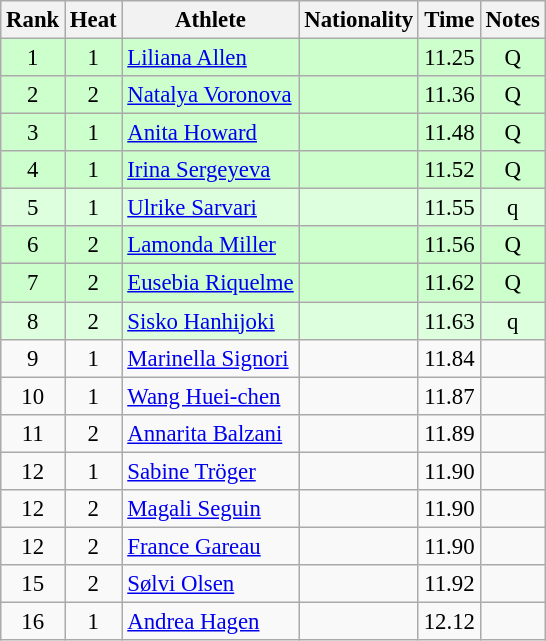<table class="wikitable sortable" style="text-align:center;font-size:95%">
<tr>
<th>Rank</th>
<th>Heat</th>
<th>Athlete</th>
<th>Nationality</th>
<th>Time</th>
<th>Notes</th>
</tr>
<tr bgcolor=ccffcc>
<td>1</td>
<td>1</td>
<td align="left"><a href='#'>Liliana Allen</a></td>
<td align=left></td>
<td>11.25</td>
<td>Q</td>
</tr>
<tr bgcolor=ccffcc>
<td>2</td>
<td>2</td>
<td align="left"><a href='#'>Natalya Voronova</a></td>
<td align=left></td>
<td>11.36</td>
<td>Q</td>
</tr>
<tr bgcolor=ccffcc>
<td>3</td>
<td>1</td>
<td align="left"><a href='#'>Anita Howard</a></td>
<td align=left></td>
<td>11.48</td>
<td>Q</td>
</tr>
<tr bgcolor=ccffcc>
<td>4</td>
<td>1</td>
<td align="left"><a href='#'>Irina Sergeyeva</a></td>
<td align=left></td>
<td>11.52</td>
<td>Q</td>
</tr>
<tr bgcolor=ddffdd>
<td>5</td>
<td>1</td>
<td align="left"><a href='#'>Ulrike Sarvari</a></td>
<td align=left></td>
<td>11.55</td>
<td>q</td>
</tr>
<tr bgcolor=ccffcc>
<td>6</td>
<td>2</td>
<td align="left"><a href='#'>Lamonda Miller</a></td>
<td align=left></td>
<td>11.56</td>
<td>Q</td>
</tr>
<tr bgcolor=ccffcc>
<td>7</td>
<td>2</td>
<td align="left"><a href='#'>Eusebia Riquelme</a></td>
<td align=left></td>
<td>11.62</td>
<td>Q</td>
</tr>
<tr bgcolor=ddffdd>
<td>8</td>
<td>2</td>
<td align="left"><a href='#'>Sisko Hanhijoki</a></td>
<td align=left></td>
<td>11.63</td>
<td>q</td>
</tr>
<tr>
<td>9</td>
<td>1</td>
<td align="left"><a href='#'>Marinella Signori</a></td>
<td align=left></td>
<td>11.84</td>
<td></td>
</tr>
<tr>
<td>10</td>
<td>1</td>
<td align="left"><a href='#'>Wang Huei-chen</a></td>
<td align=left></td>
<td>11.87</td>
<td></td>
</tr>
<tr>
<td>11</td>
<td>2</td>
<td align="left"><a href='#'>Annarita Balzani</a></td>
<td align=left></td>
<td>11.89</td>
<td></td>
</tr>
<tr>
<td>12</td>
<td>1</td>
<td align="left"><a href='#'>Sabine Tröger</a></td>
<td align=left></td>
<td>11.90</td>
<td></td>
</tr>
<tr>
<td>12</td>
<td>2</td>
<td align="left"><a href='#'>Magali Seguin</a></td>
<td align=left></td>
<td>11.90</td>
<td></td>
</tr>
<tr>
<td>12</td>
<td>2</td>
<td align="left"><a href='#'>France Gareau</a></td>
<td align=left></td>
<td>11.90</td>
<td></td>
</tr>
<tr>
<td>15</td>
<td>2</td>
<td align="left"><a href='#'>Sølvi Olsen</a></td>
<td align=left></td>
<td>11.92</td>
<td></td>
</tr>
<tr>
<td>16</td>
<td>1</td>
<td align="left"><a href='#'>Andrea Hagen</a></td>
<td align=left></td>
<td>12.12</td>
<td></td>
</tr>
</table>
